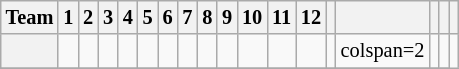<table class="wikitable" style="font-size:85%; text-align:center;">
<tr>
<th>Team</th>
<th>1</th>
<th>2</th>
<th>3</th>
<th>4</th>
<th>5</th>
<th>6</th>
<th>7</th>
<th>8</th>
<th>9</th>
<th>10</th>
<th>11</th>
<th>12</th>
<th></th>
<th></th>
<th></th>
<th></th>
<th></th>
</tr>
<tr>
<th align="left"></th>
<td></td>
<td></td>
<td></td>
<td></td>
<td></td>
<td></td>
<td></td>
<td></td>
<td></td>
<td></td>
<td></td>
<td></td>
<td></td>
<td>colspan=2 </td>
<td></td>
<td></td>
</tr>
<tr>
</tr>
</table>
